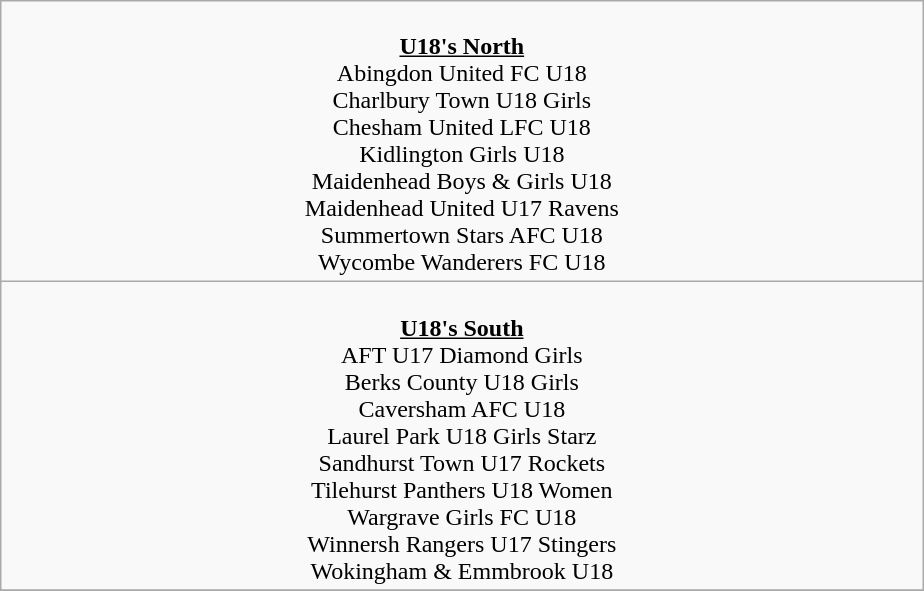<table class="wikitable" style="text-align: center;">
<tr>
<td style="width: 300px;"><br><u><strong>U18's North</strong></u><br>
Abingdon United FC U18<br>
Charlbury Town U18 Girls<br>
Chesham United LFC U18<br>
Kidlington Girls U18<br>
Maidenhead Boys & Girls U18<br>
Maidenhead United U17 Ravens<br>
Summertown Stars AFC U18<br>
Wycombe Wanderers FC U18</td>
</tr>
<tr>
<td colspan="1" style="width: 50%; vertical-align: top;"><br><u><strong>U18's South</strong></u><br>
AFT U17 Diamond Girls<br>
Berks County U18 Girls<br>
Caversham AFC U18<br>
Laurel Park U18 Girls Starz<br>
Sandhurst Town U17 Rockets<br>
Tilehurst Panthers U18 Women<br>
Wargrave Girls FC U18<br>
Winnersh Rangers U17 Stingers<br>
Wokingham & Emmbrook U18</td>
</tr>
<tr>
</tr>
</table>
